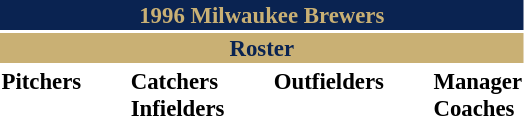<table class="toccolours" style="font-size: 95%;">
<tr>
<th colspan="10" style="background-color: #0a2351; color:#c9b074;  text-align: center;">1996 Milwaukee Brewers</th>
</tr>
<tr>
<td colspan="10" style="background-color: #c9b074; color: #0a2351; text-align: center;"><strong>Roster</strong></td>
</tr>
<tr>
<td valign="top"><strong>Pitchers</strong><br>






















</td>
<td width="25px"></td>
<td valign="top"><strong>Catchers</strong><br>


<strong>Infielders</strong>







</td>
<td width="25px"></td>
<td valign="top"><strong>Outfielders</strong><br>












</td>
<td width="25px"></td>
<td valign="top"><strong>Manager</strong><br>
<strong>Coaches</strong>




</td>
</tr>
<tr>
</tr>
</table>
